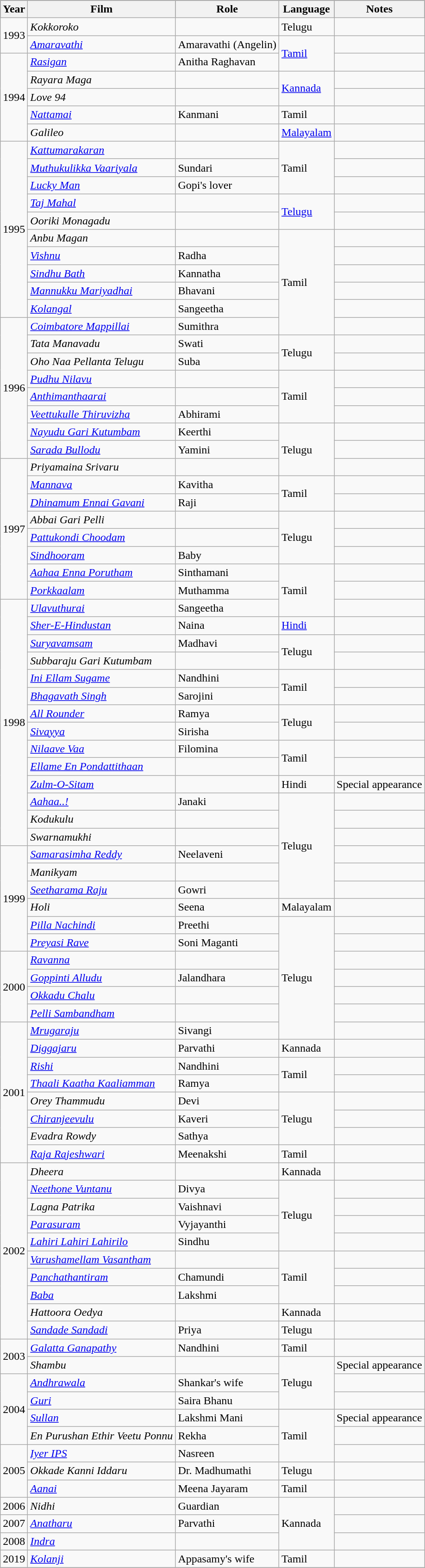<table class="wikitable sortable">
<tr style="background:#000;">
<th>Year</th>
<th>Film</th>
<th>Role</th>
<th>Language</th>
<th class=unsortable>Notes</th>
</tr>
<tr>
<td rowspan="2">1993</td>
<td><em>Kokkoroko</em></td>
<td></td>
<td>Telugu</td>
<td></td>
</tr>
<tr>
<td><em><a href='#'>Amaravathi</a></em></td>
<td>Amaravathi (Angelin)</td>
<td rowspan="2"><a href='#'>Tamil</a></td>
<td></td>
</tr>
<tr>
<td rowspan="5">1994</td>
<td><em><a href='#'>Rasigan</a></em></td>
<td>Anitha Raghavan</td>
<td></td>
</tr>
<tr>
<td><em>Rayara Maga</em></td>
<td></td>
<td rowspan="2"><a href='#'>Kannada</a></td>
<td></td>
</tr>
<tr>
<td><em>Love 94</em></td>
<td></td>
<td></td>
</tr>
<tr>
<td><em><a href='#'>Nattamai</a></em></td>
<td>Kanmani</td>
<td>Tamil</td>
<td></td>
</tr>
<tr>
<td><em>Galileo</em></td>
<td></td>
<td><a href='#'>Malayalam</a></td>
<td></td>
</tr>
<tr>
<td rowspan="10">1995</td>
<td><em><a href='#'>Kattumarakaran</a></em></td>
<td></td>
<td rowspan="3">Tamil</td>
<td></td>
</tr>
<tr>
<td><em><a href='#'>Muthukulikka Vaariyala</a></em></td>
<td>Sundari</td>
<td></td>
</tr>
<tr>
<td><em><a href='#'>Lucky Man</a></em></td>
<td>Gopi's lover</td>
<td></td>
</tr>
<tr>
<td><em><a href='#'>Taj Mahal</a></em></td>
<td></td>
<td rowspan="2"><a href='#'>Telugu</a></td>
<td></td>
</tr>
<tr>
<td><em>Ooriki Monagadu</em></td>
<td></td>
<td></td>
</tr>
<tr>
<td><em>Anbu Magan</em></td>
<td></td>
<td rowspan="6">Tamil</td>
<td></td>
</tr>
<tr>
<td><em><a href='#'>Vishnu</a></em></td>
<td>Radha</td>
<td></td>
</tr>
<tr>
<td><em><a href='#'>Sindhu Bath</a></em></td>
<td>Kannatha</td>
<td></td>
</tr>
<tr>
<td><em><a href='#'>Mannukku Mariyadhai</a></em></td>
<td>Bhavani</td>
<td></td>
</tr>
<tr>
<td><em><a href='#'>Kolangal</a></em></td>
<td>Sangeetha</td>
<td></td>
</tr>
<tr>
<td rowspan="8">1996</td>
<td><em><a href='#'>Coimbatore Mappillai</a></em></td>
<td>Sumithra</td>
<td></td>
</tr>
<tr>
<td><em>Tata Manavadu</em></td>
<td>Swati</td>
<td rowspan="2">Telugu</td>
<td></td>
</tr>
<tr>
<td><em>Oho Naa Pellanta Telugu</em></td>
<td>Suba</td>
<td></td>
</tr>
<tr>
<td><em><a href='#'>Pudhu Nilavu</a></em></td>
<td></td>
<td rowspan="3">Tamil</td>
<td></td>
</tr>
<tr>
<td><em><a href='#'>Anthimanthaarai</a></em></td>
<td></td>
<td></td>
</tr>
<tr>
<td><em><a href='#'>Veettukulle Thiruvizha</a></em></td>
<td>Abhirami</td>
<td></td>
</tr>
<tr>
<td><em><a href='#'>Nayudu Gari Kutumbam</a></em></td>
<td>Keerthi</td>
<td rowspan="3">Telugu</td>
<td></td>
</tr>
<tr>
<td><em><a href='#'>Sarada Bullodu</a></em></td>
<td>Yamini</td>
<td></td>
</tr>
<tr>
<td rowspan="8">1997</td>
<td><em>Priyamaina Srivaru</em></td>
<td></td>
<td></td>
</tr>
<tr>
<td><em><a href='#'>Mannava</a></em></td>
<td>Kavitha</td>
<td rowspan="2">Tamil</td>
<td></td>
</tr>
<tr>
<td><em><a href='#'>Dhinamum Ennai Gavani</a></em></td>
<td>Raji</td>
<td></td>
</tr>
<tr>
<td><em>Abbai Gari Pelli</em></td>
<td></td>
<td rowspan="3">Telugu</td>
<td></td>
</tr>
<tr>
<td><em><a href='#'>Pattukondi Choodam</a></em></td>
<td></td>
<td></td>
</tr>
<tr>
<td><em><a href='#'>Sindhooram</a></em></td>
<td>Baby</td>
<td></td>
</tr>
<tr>
<td><em><a href='#'>Aahaa Enna Porutham</a></em></td>
<td>Sinthamani</td>
<td rowspan="3">Tamil</td>
<td></td>
</tr>
<tr>
<td><em><a href='#'>Porkkaalam</a></em></td>
<td>Muthamma</td>
<td></td>
</tr>
<tr>
<td rowspan="14">1998</td>
<td><em><a href='#'>Ulavuthurai</a></em></td>
<td>Sangeetha</td>
<td></td>
</tr>
<tr>
<td><em><a href='#'>Sher-E-Hindustan</a></em></td>
<td>Naina</td>
<td><a href='#'>Hindi</a></td>
<td></td>
</tr>
<tr>
<td><em><a href='#'>Suryavamsam</a></em></td>
<td>Madhavi</td>
<td rowspan="2">Telugu</td>
<td></td>
</tr>
<tr>
<td><em>Subbaraju Gari Kutumbam</em></td>
<td></td>
<td></td>
</tr>
<tr>
<td><em><a href='#'>Ini Ellam Sugame</a></em></td>
<td>Nandhini</td>
<td rowspan="2">Tamil</td>
<td></td>
</tr>
<tr>
<td><em><a href='#'>Bhagavath Singh</a></em></td>
<td>Sarojini</td>
<td></td>
</tr>
<tr>
<td><em><a href='#'>All Rounder</a></em></td>
<td>Ramya</td>
<td rowspan="2">Telugu</td>
<td></td>
</tr>
<tr>
<td><em><a href='#'>Sivayya</a></em></td>
<td>Sirisha</td>
<td></td>
</tr>
<tr>
<td><em><a href='#'>Nilaave Vaa</a></em></td>
<td>Filomina</td>
<td rowspan="2">Tamil</td>
<td></td>
</tr>
<tr>
<td><em><a href='#'>Ellame En Pondattithaan</a></em></td>
<td></td>
<td></td>
</tr>
<tr>
<td><em><a href='#'>Zulm-O-Sitam</a></em></td>
<td></td>
<td>Hindi</td>
<td>Special appearance</td>
</tr>
<tr>
<td><em><a href='#'>Aahaa..!</a></em></td>
<td>Janaki</td>
<td rowspan="6">Telugu</td>
<td></td>
</tr>
<tr>
<td><em>Kodukulu</em></td>
<td></td>
<td></td>
</tr>
<tr>
<td><em>Swarnamukhi</em></td>
<td></td>
<td></td>
</tr>
<tr>
<td rowspan="6">1999</td>
<td><em><a href='#'>Samarasimha Reddy</a></em></td>
<td>Neelaveni</td>
<td></td>
</tr>
<tr>
<td><em>Manikyam</em></td>
<td></td>
<td></td>
</tr>
<tr>
<td><em><a href='#'>Seetharama Raju</a></em></td>
<td>Gowri</td>
<td></td>
</tr>
<tr>
<td><em>Holi</em></td>
<td>Seena</td>
<td>Malayalam</td>
<td></td>
</tr>
<tr>
<td><em><a href='#'>Pilla Nachindi</a></em></td>
<td>Preethi</td>
<td rowspan="7">Telugu</td>
<td></td>
</tr>
<tr>
<td><em><a href='#'>Preyasi Rave</a></em></td>
<td>Soni Maganti</td>
<td></td>
</tr>
<tr>
<td rowspan="4">2000</td>
<td><em><a href='#'>Ravanna</a></em></td>
<td></td>
<td></td>
</tr>
<tr>
<td><em><a href='#'>Goppinti Alludu</a></em></td>
<td>Jalandhara</td>
<td></td>
</tr>
<tr>
<td><em><a href='#'>Okkadu Chalu</a></em></td>
<td></td>
<td></td>
</tr>
<tr>
<td><em><a href='#'>Pelli Sambandham</a></em></td>
<td></td>
<td></td>
</tr>
<tr>
<td rowspan="8">2001</td>
<td><em><a href='#'>Mrugaraju</a></em></td>
<td>Sivangi</td>
<td></td>
</tr>
<tr>
<td><em><a href='#'>Diggajaru</a></em></td>
<td>Parvathi</td>
<td>Kannada</td>
<td></td>
</tr>
<tr>
<td><em><a href='#'>Rishi</a></em></td>
<td>Nandhini</td>
<td rowspan="2">Tamil</td>
<td></td>
</tr>
<tr>
<td><em><a href='#'>Thaali Kaatha Kaaliamman</a></em></td>
<td>Ramya</td>
<td></td>
</tr>
<tr>
<td><em>Orey Thammudu</em></td>
<td>Devi</td>
<td rowspan="3">Telugu</td>
<td></td>
</tr>
<tr>
<td><em><a href='#'>Chiranjeevulu</a></em></td>
<td>Kaveri</td>
<td></td>
</tr>
<tr>
<td><em>Evadra Rowdy</em></td>
<td>Sathya</td>
<td></td>
</tr>
<tr>
<td><em><a href='#'>Raja Rajeshwari</a></em></td>
<td>Meenakshi</td>
<td>Tamil</td>
<td></td>
</tr>
<tr>
<td rowspan="10">2002</td>
<td><em>Dheera</em></td>
<td></td>
<td>Kannada</td>
<td></td>
</tr>
<tr>
<td><em><a href='#'>Neethone Vuntanu</a></em></td>
<td>Divya</td>
<td rowspan="4">Telugu</td>
<td></td>
</tr>
<tr>
<td><em>Lagna Patrika</em></td>
<td>Vaishnavi</td>
<td></td>
</tr>
<tr>
<td><a href='#'><em>Parasuram</em></a></td>
<td>Vyjayanthi</td>
<td></td>
</tr>
<tr>
<td><em><a href='#'>Lahiri Lahiri Lahirilo</a></em></td>
<td>Sindhu</td>
<td></td>
</tr>
<tr>
<td><em><a href='#'>Varushamellam Vasantham</a></em></td>
<td></td>
<td rowspan="3">Tamil</td>
<td></td>
</tr>
<tr>
<td><em><a href='#'>Panchathantiram</a></em></td>
<td>Chamundi</td>
<td></td>
</tr>
<tr>
<td><em><a href='#'>Baba</a></em></td>
<td>Lakshmi</td>
<td></td>
</tr>
<tr>
<td><em>Hattoora Oedya</em></td>
<td></td>
<td>Kannada</td>
<td></td>
</tr>
<tr>
<td><em><a href='#'>Sandade Sandadi</a></em></td>
<td>Priya</td>
<td>Telugu</td>
<td></td>
</tr>
<tr>
<td rowspan="2">2003</td>
<td><em><a href='#'>Galatta Ganapathy</a></em></td>
<td>Nandhini</td>
<td>Tamil</td>
<td></td>
</tr>
<tr>
<td><em>Shambu</em></td>
<td></td>
<td rowspan="3">Telugu</td>
<td>Special appearance</td>
</tr>
<tr>
<td rowspan="4">2004</td>
<td><em><a href='#'>Andhrawala</a></em></td>
<td>Shankar's wife</td>
<td></td>
</tr>
<tr>
<td><em><a href='#'>Guri</a></em></td>
<td>Saira Bhanu</td>
<td></td>
</tr>
<tr>
<td><em><a href='#'>Sullan</a></em></td>
<td>Lakshmi Mani</td>
<td rowspan="3">Tamil</td>
<td>Special appearance </td>
</tr>
<tr>
<td><em>En Purushan Ethir Veetu Ponnu</em></td>
<td>Rekha</td>
<td></td>
</tr>
<tr>
<td rowspan="3">2005</td>
<td><em><a href='#'>Iyer IPS</a></em></td>
<td>Nasreen</td>
<td></td>
</tr>
<tr>
<td><em>Okkade Kanni Iddaru</em></td>
<td>Dr. Madhumathi</td>
<td>Telugu</td>
<td></td>
</tr>
<tr>
<td><em><a href='#'>Aanai</a></em></td>
<td>Meena Jayaram</td>
<td>Tamil</td>
<td></td>
</tr>
<tr>
<td>2006</td>
<td><em>Nidhi</em></td>
<td>Guardian</td>
<td rowspan="3">Kannada</td>
<td></td>
</tr>
<tr>
<td>2007</td>
<td><em><a href='#'>Anatharu</a></em></td>
<td>Parvathi</td>
<td></td>
</tr>
<tr>
<td>2008</td>
<td><em><a href='#'>Indra</a></em></td>
<td></td>
<td></td>
</tr>
<tr>
<td>2019</td>
<td><em><a href='#'>Kolanji</a></em></td>
<td>Appasamy's wife</td>
<td>Tamil</td>
<td></td>
</tr>
<tr>
</tr>
</table>
